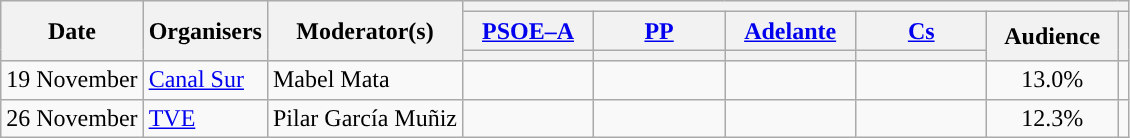<table class="wikitable" style="text-align:center;">
<tr>
<th rowspan="3">Date</th>
<th rowspan="3">Organisers</th>
<th rowspan="3">Moderator(s)</th>
<th colspan="8">  </th>
</tr>
<tr>
<th scope="col" style="width:5em;"><a href='#'>PSOE–A</a></th>
<th scope="col" style="width:5em;"><a href='#'>PP</a></th>
<th scope="col" style="width:5em;"><a href='#'>Adelante</a></th>
<th scope="col" style="width:5em;"><a href='#'>Cs</a></th>
<th rowspan="2" scope="col" style="width:5em;">Audience</th>
<th rowspan="2"></th>
</tr>
<tr>
<th style="color:inherit;background:"></th>
<th style="color:inherit;background:"></th>
<th style="color:inherit;background:"></th>
<th style="color:inherit;background:"></th>
</tr>
<tr>
<td style="white-space:nowrap; text-align:left;">19 November</td>
<td style="white-space:nowrap; text-align:left;"><a href='#'>Canal Sur</a></td>
<td style="white-space:nowrap; text-align:left;">Mabel Mata</td>
<td></td>
<td></td>
<td></td>
<td></td>
<td>13.0%<br></td>
<td><br></td>
</tr>
<tr>
<td style="white-space:nowrap; text-align:left;">26 November</td>
<td style="white-space:nowrap; text-align:left;"><a href='#'>TVE</a></td>
<td style="white-space:nowrap; text-align:left;">Pilar García Muñiz</td>
<td></td>
<td></td>
<td></td>
<td></td>
<td>12.3%<br></td>
<td><br></td>
</tr>
</table>
